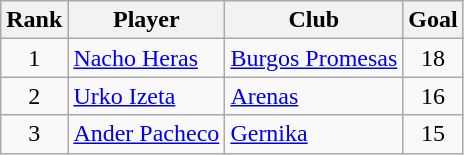<table class="wikitable">
<tr>
<th>Rank</th>
<th>Player</th>
<th>Club</th>
<th>Goal</th>
</tr>
<tr>
<td align="center">1</td>
<td> <a href='#'>Nacho Heras</a></td>
<td><a href='#'>Burgos Promesas</a></td>
<td align="center">18</td>
</tr>
<tr>
<td align="center">2</td>
<td> <a href='#'>Urko Izeta</a></td>
<td><a href='#'>Arenas</a></td>
<td align="center">16</td>
</tr>
<tr>
<td align="center">3</td>
<td> <a href='#'>Ander Pacheco</a></td>
<td><a href='#'>Gernika</a></td>
<td align="center">15</td>
</tr>
</table>
